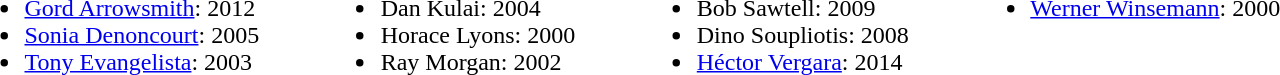<table>
<tr>
<td valign="top"><br><ul><li><a href='#'>Gord Arrowsmith</a>: 2012</li><li><a href='#'>Sonia Denoncourt</a>: 2005</li><li><a href='#'>Tony Evangelista</a>: 2003</li></ul></td>
<td width="33"> </td>
<td valign="top"><br><ul><li>Dan Kulai: 2004</li><li>Horace Lyons: 2000</li><li>Ray Morgan: 2002</li></ul></td>
<td width="33"> </td>
<td valign="top"><br><ul><li>Bob Sawtell: 2009</li><li>Dino Soupliotis: 2008</li><li><a href='#'>Héctor Vergara</a>: 2014</li></ul></td>
<td width="33"> </td>
<td valign="top"><br><ul><li><a href='#'>Werner Winsemann</a>: 2000</li></ul></td>
</tr>
</table>
